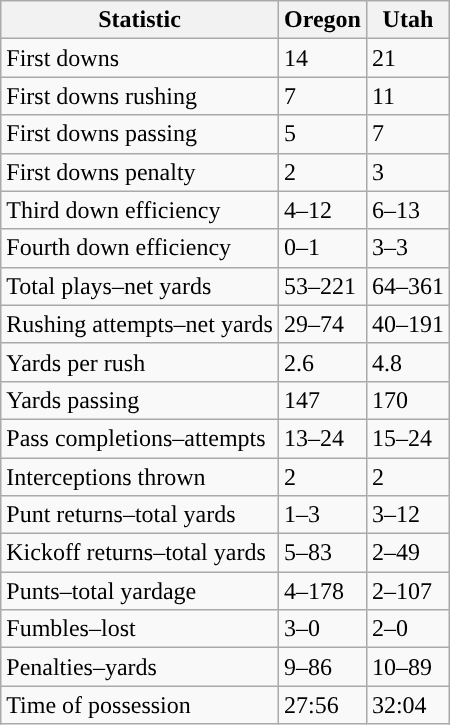<table class="wikitable">
<tr>
<th>Statistic</th>
<th><strong>Oregon</strong></th>
<th><strong>Utah</strong></th>
</tr>
<tr>
<td>First downs</td>
<td>14</td>
<td>21</td>
</tr>
<tr>
<td>First downs rushing</td>
<td>7</td>
<td>11</td>
</tr>
<tr>
<td>First downs passing</td>
<td>5</td>
<td>7</td>
</tr>
<tr>
<td>First downs penalty</td>
<td>2</td>
<td>3</td>
</tr>
<tr>
<td>Third down efficiency</td>
<td>4–12</td>
<td>6–13</td>
</tr>
<tr>
<td>Fourth down efficiency</td>
<td>0–1</td>
<td>3–3</td>
</tr>
<tr>
<td>Total plays–net yards</td>
<td>53–221</td>
<td>64–361</td>
</tr>
<tr>
<td>Rushing attempts–net yards</td>
<td>29–74</td>
<td>40–191</td>
</tr>
<tr>
<td>Yards per rush</td>
<td>2.6</td>
<td>4.8</td>
</tr>
<tr>
<td>Yards passing</td>
<td>147</td>
<td>170</td>
</tr>
<tr>
<td>Pass completions–attempts</td>
<td>13–24</td>
<td>15–24</td>
</tr>
<tr>
<td>Interceptions thrown</td>
<td>2</td>
<td>2</td>
</tr>
<tr>
<td>Punt returns–total yards</td>
<td>1–3</td>
<td>3–12</td>
</tr>
<tr>
<td>Kickoff returns–total yards</td>
<td>5–83</td>
<td>2–49</td>
</tr>
<tr>
<td>Punts–total yardage</td>
<td>4–178</td>
<td>2–107</td>
</tr>
<tr>
<td>Fumbles–lost</td>
<td>3–0</td>
<td>2–0</td>
</tr>
<tr>
<td>Penalties–yards</td>
<td>9–86</td>
<td>10–89</td>
</tr>
<tr>
<td>Time of possession</td>
<td>27:56</td>
<td>32:04</td>
</tr>
</table>
